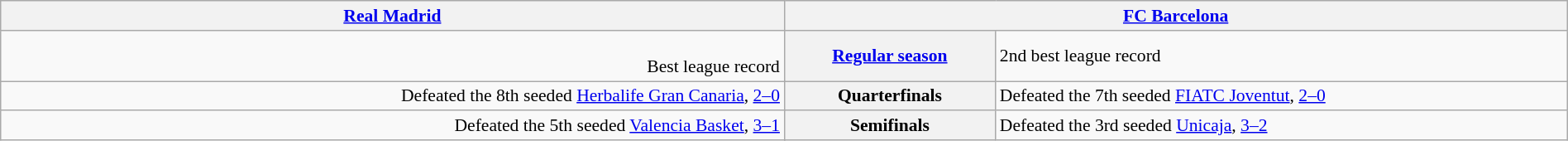<table style="width:100%; font-size:90%" class="wikitable">
<tr valign=top>
<th colspan="2" style="width:45%;"><a href='#'>Real Madrid</a></th>
<th colspan="2" style="width:45%;"><a href='#'>FC Barcelona</a></th>
</tr>
<tr>
<td align=right><br> Best league record</td>
<th colspan=2><a href='#'>Regular season</a></th>
<td> 2nd best league record</td>
</tr>
<tr>
<td align=right>Defeated the 8th seeded <a href='#'>Herbalife Gran Canaria</a>, <a href='#'>2–0</a></td>
<th colspan=2>Quarterfinals</th>
<td align=left>Defeated the 7th seeded <a href='#'>FIATC Joventut</a>, <a href='#'>2–0</a></td>
</tr>
<tr>
<td align=right>Defeated the 5th seeded <a href='#'>Valencia Basket</a>, <a href='#'>3–1</a></td>
<th colspan=2>Semifinals</th>
<td align=left>Defeated the 3rd seeded <a href='#'>Unicaja</a>, <a href='#'>3–2</a></td>
</tr>
</table>
